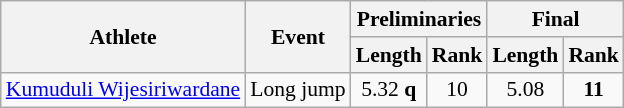<table class=wikitable style="font-size:90%;">
<tr>
<th rowspan="2">Athlete</th>
<th rowspan="2">Event</th>
<th colspan="2">Preliminaries</th>
<th colspan="2">Final</th>
</tr>
<tr>
<th>Length</th>
<th>Rank</th>
<th>Length</th>
<th>Rank</th>
</tr>
<tr style="border-top: single;">
<td><a href='#'>Kumuduli Wijesiriwardane</a></td>
<td>Long jump</td>
<td align=center>5.32 <strong>q</strong></td>
<td align=center>10</td>
<td align=center>5.08</td>
<td align=center><strong>11</strong></td>
</tr>
</table>
